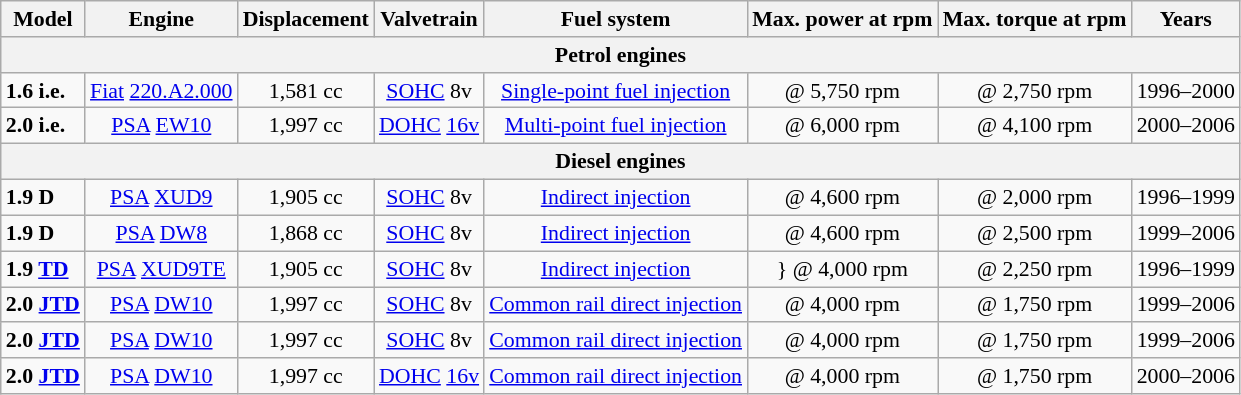<table class="wikitable" style="text-align:center; font-size:91%;">
<tr>
<th>Model</th>
<th>Engine</th>
<th>Displacement</th>
<th>Valvetrain</th>
<th>Fuel system</th>
<th>Max. power at rpm</th>
<th>Max. torque at rpm</th>
<th>Years</th>
</tr>
<tr>
<th colspan="8">Petrol engines</th>
</tr>
<tr>
<td align="left"><strong>1.6 i.e.</strong></td>
<td><a href='#'>Fiat</a> <a href='#'>220.A2.000</a></td>
<td>1,581 cc</td>
<td><a href='#'>SOHC</a> 8v</td>
<td><a href='#'>Single-point fuel injection</a></td>
<td> @ 5,750 rpm</td>
<td> @ 2,750 rpm</td>
<td>1996–2000</td>
</tr>
<tr>
<td align="left"><strong>2.0 i.e.</strong></td>
<td><a href='#'>PSA</a> <a href='#'>EW10</a></td>
<td>1,997 cc</td>
<td><a href='#'>DOHC</a> <a href='#'>16v</a></td>
<td><a href='#'>Multi-point fuel injection</a></td>
<td> @ 6,000 rpm</td>
<td> @ 4,100 rpm</td>
<td>2000–2006</td>
</tr>
<tr>
<th colspan="8">Diesel engines</th>
</tr>
<tr>
<td align="left"><strong>1.9 D</strong></td>
<td><a href='#'>PSA</a> <a href='#'>XUD9</a></td>
<td>1,905 cc</td>
<td><a href='#'>SOHC</a> 8v</td>
<td><a href='#'>Indirect injection</a></td>
<td> @ 4,600 rpm</td>
<td> @ 2,000 rpm</td>
<td>1996–1999</td>
</tr>
<tr>
<td align="left"><strong>1.9 D</strong></td>
<td><a href='#'>PSA</a> <a href='#'>DW8</a></td>
<td>1,868 cc</td>
<td><a href='#'>SOHC</a> 8v</td>
<td><a href='#'>Indirect injection</a></td>
<td> @ 4,600 rpm</td>
<td> @ 2,500 rpm</td>
<td>1999–2006</td>
</tr>
<tr>
<td align="left"><strong>1.9 <a href='#'>TD</a></strong></td>
<td><a href='#'>PSA</a> <a href='#'>XUD9TE</a></td>
<td>1,905 cc</td>
<td><a href='#'>SOHC</a> 8v</td>
<td><a href='#'>Indirect injection</a></td>
<td>} @ 4,000 rpm</td>
<td> @ 2,250 rpm</td>
<td>1996–1999</td>
</tr>
<tr>
<td align="left"><strong>2.0 <a href='#'>JTD</a></strong></td>
<td><a href='#'>PSA</a> <a href='#'>DW10</a></td>
<td>1,997 cc</td>
<td><a href='#'>SOHC</a> 8v</td>
<td><a href='#'>Common rail direct injection</a></td>
<td> @ 4,000 rpm</td>
<td> @ 1,750 rpm</td>
<td>1999–2006</td>
</tr>
<tr>
<td align="left"><strong>2.0 <a href='#'>JTD</a></strong></td>
<td><a href='#'>PSA</a> <a href='#'>DW10</a></td>
<td>1,997 cc</td>
<td><a href='#'>SOHC</a> 8v</td>
<td><a href='#'>Common rail direct injection</a></td>
<td> @ 4,000 rpm</td>
<td> @ 1,750 rpm</td>
<td>1999–2006</td>
</tr>
<tr>
<td align="left"><strong>2.0 <a href='#'>JTD</a></strong></td>
<td><a href='#'>PSA</a> <a href='#'>DW10</a></td>
<td>1,997 cc</td>
<td><a href='#'>DOHC</a> <a href='#'>16v</a></td>
<td><a href='#'>Common rail direct injection</a></td>
<td> @ 4,000 rpm</td>
<td> @ 1,750 rpm</td>
<td>2000–2006</td>
</tr>
</table>
